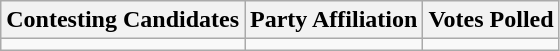<table class="wikitable sortable">
<tr>
<th>Contesting Candidates</th>
<th>Party Affiliation</th>
<th>Votes Polled</th>
</tr>
<tr>
<td></td>
<td></td>
<td></td>
</tr>
</table>
